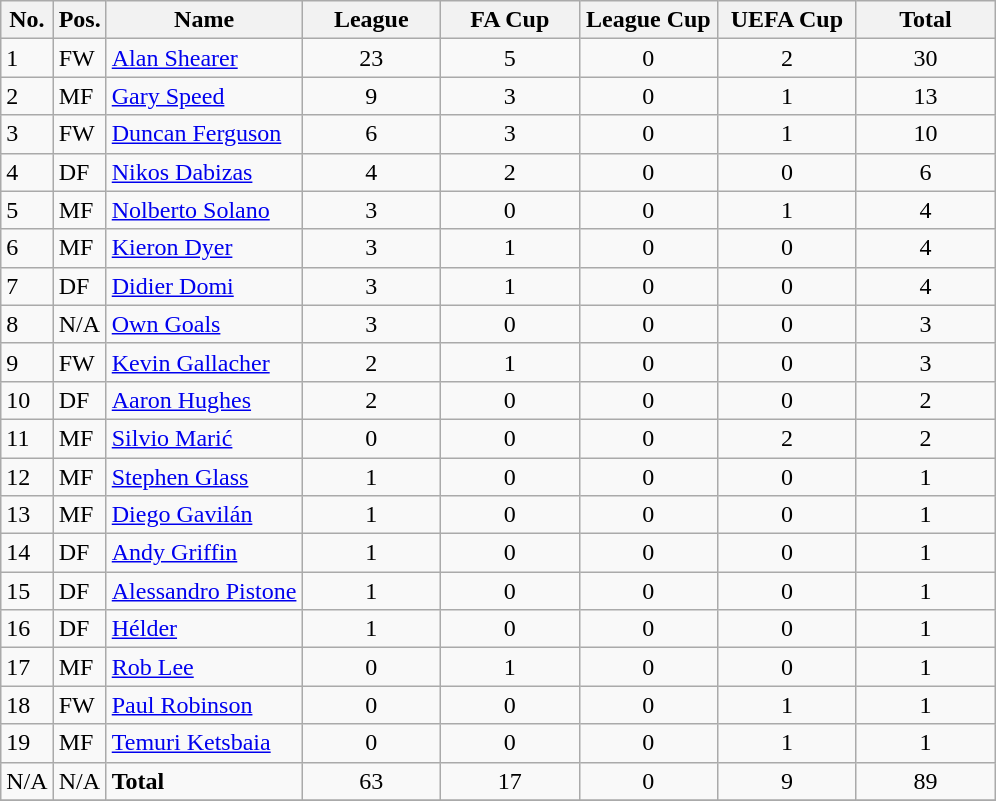<table class="wikitable" style="text-align:center">
<tr>
<th rowspan="1" valign="bottom">No.</th>
<th rowspan="1" valign="bottom">Pos.</th>
<th rowspan="1">Name</th>
<th colspan="1" width="85">League</th>
<th colspan="1" width="85">FA Cup</th>
<th colspan="1" width="85">League Cup</th>
<th colspan="1" width="85">UEFA Cup</th>
<th colspan="1" width="85">Total</th>
</tr>
<tr>
<td align="left">1</td>
<td align="left">FW</td>
<td align="left"> <a href='#'>Alan Shearer</a></td>
<td>23</td>
<td>5</td>
<td>0</td>
<td>2</td>
<td>30</td>
</tr>
<tr>
<td align="left">2</td>
<td align="left">MF</td>
<td align="left"> <a href='#'>Gary Speed</a></td>
<td>9</td>
<td>3</td>
<td>0</td>
<td>1</td>
<td>13</td>
</tr>
<tr>
<td align="left">3</td>
<td align="left">FW</td>
<td align="left"> <a href='#'>Duncan Ferguson</a></td>
<td>6</td>
<td>3</td>
<td>0</td>
<td>1</td>
<td>10</td>
</tr>
<tr>
<td align="left">4</td>
<td align="left">DF</td>
<td align="left"> <a href='#'>Nikos Dabizas</a></td>
<td>4</td>
<td>2</td>
<td>0</td>
<td>0</td>
<td>6</td>
</tr>
<tr>
<td align="left">5</td>
<td align="left">MF</td>
<td align="left"> <a href='#'>Nolberto Solano</a></td>
<td>3</td>
<td>0</td>
<td>0</td>
<td>1</td>
<td>4</td>
</tr>
<tr>
<td align="left">6</td>
<td align="left">MF</td>
<td align="left"> <a href='#'>Kieron Dyer</a></td>
<td>3</td>
<td>1</td>
<td>0</td>
<td>0</td>
<td>4</td>
</tr>
<tr>
<td align="left">7</td>
<td align="left">DF</td>
<td align="left"> <a href='#'>Didier Domi</a></td>
<td>3</td>
<td>1</td>
<td>0</td>
<td>0</td>
<td>4</td>
</tr>
<tr>
<td align="left">8</td>
<td align="left">N/A</td>
<td align="left"><a href='#'>Own Goals</a></td>
<td>3</td>
<td>0</td>
<td>0</td>
<td>0</td>
<td>3</td>
</tr>
<tr>
<td align="left">9</td>
<td align="left">FW</td>
<td align="left"> <a href='#'>Kevin Gallacher</a></td>
<td>2</td>
<td>1</td>
<td>0</td>
<td>0</td>
<td>3</td>
</tr>
<tr>
<td align="left">10</td>
<td align="left">DF</td>
<td align="left"> <a href='#'>Aaron Hughes</a></td>
<td>2</td>
<td>0</td>
<td>0</td>
<td>0</td>
<td>2</td>
</tr>
<tr>
<td align="left">11</td>
<td align="left">MF</td>
<td align="left"> <a href='#'>Silvio Marić</a></td>
<td>0</td>
<td>0</td>
<td>0</td>
<td>2</td>
<td>2</td>
</tr>
<tr>
<td align="left">12</td>
<td align="left">MF</td>
<td align="left"> <a href='#'>Stephen Glass</a></td>
<td>1</td>
<td>0</td>
<td>0</td>
<td>0</td>
<td>1</td>
</tr>
<tr>
<td align="left">13</td>
<td align="left">MF</td>
<td align="left"> <a href='#'>Diego Gavilán</a></td>
<td>1</td>
<td>0</td>
<td>0</td>
<td>0</td>
<td>1</td>
</tr>
<tr>
<td align="left">14</td>
<td align="left">DF</td>
<td align="left"> <a href='#'>Andy Griffin</a></td>
<td>1</td>
<td>0</td>
<td>0</td>
<td>0</td>
<td>1</td>
</tr>
<tr>
<td align="left">15</td>
<td align="left">DF</td>
<td align="left"> <a href='#'>Alessandro Pistone</a></td>
<td>1</td>
<td>0</td>
<td>0</td>
<td>0</td>
<td>1</td>
</tr>
<tr>
<td align="left">16</td>
<td align="left">DF</td>
<td align="left"> <a href='#'>Hélder</a></td>
<td>1</td>
<td>0</td>
<td>0</td>
<td>0</td>
<td>1</td>
</tr>
<tr>
<td align="left">17</td>
<td align="left">MF</td>
<td align="left"> <a href='#'>Rob Lee</a></td>
<td>0</td>
<td>1</td>
<td>0</td>
<td>0</td>
<td>1</td>
</tr>
<tr>
<td align="left">18</td>
<td align="left">FW</td>
<td align="left"> <a href='#'>Paul Robinson</a></td>
<td>0</td>
<td>0</td>
<td>0</td>
<td>1</td>
<td>1</td>
</tr>
<tr>
<td align="left">19</td>
<td align="left">MF</td>
<td align="left"> <a href='#'>Temuri Ketsbaia</a></td>
<td>0</td>
<td>0</td>
<td>0</td>
<td>1</td>
<td>1</td>
</tr>
<tr>
<td align="left">N/A</td>
<td align="left">N/A</td>
<td align="left"><strong>Total</strong></td>
<td>63</td>
<td>17</td>
<td>0</td>
<td>9</td>
<td>89</td>
</tr>
<tr>
</tr>
</table>
